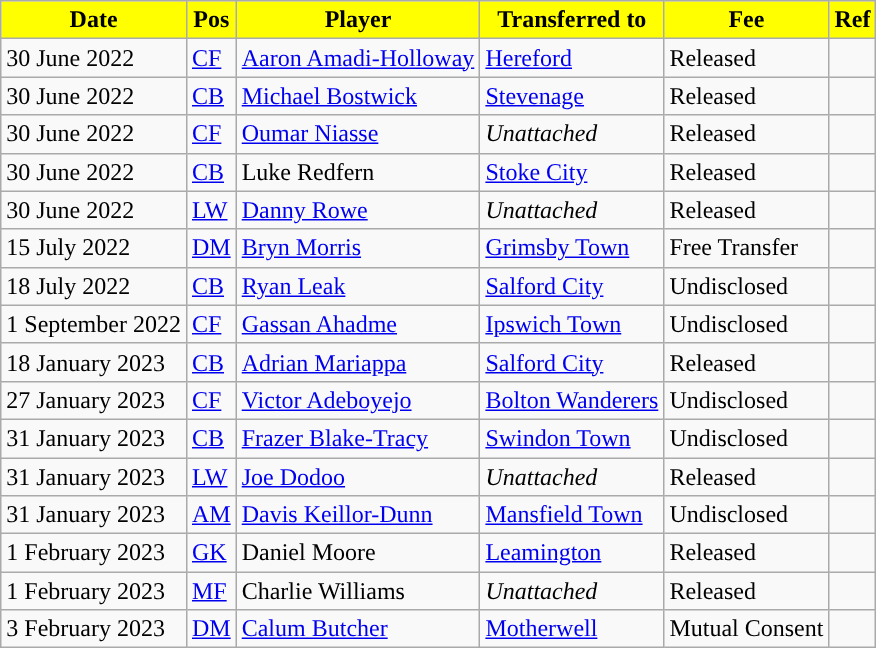<table class="wikitable plainrowheaders sortable">
<tr>
<th style="background-color:#FFFF00; color:#000000; ">Date</th>
<th style="background-color:#FFFF00; color:#000000; ">Pos</th>
<th style="background-color:#FFFF00; color:#000000; ">Player</th>
<th style="background-color:#FFFF00; color:#000000; ">Transferred to</th>
<th style="background-color:#FFFF00; color:#000000; ">Fee</th>
<th style="background-color:#FFFF00; color:#000000; ">Ref</th>
</tr>
<tr>
<td>30 June 2022</td>
<td><a href='#'>CF</a></td>
<td> <a href='#'>Aaron Amadi-Holloway</a></td>
<td> <a href='#'>Hereford</a></td>
<td>Released</td>
<td></td>
</tr>
<tr>
<td>30 June 2022</td>
<td><a href='#'>CB</a></td>
<td> <a href='#'>Michael Bostwick</a></td>
<td> <a href='#'>Stevenage</a></td>
<td>Released</td>
<td></td>
</tr>
<tr>
<td>30 June 2022</td>
<td><a href='#'>CF</a></td>
<td> <a href='#'>Oumar Niasse</a></td>
<td> <em>Unattached</em></td>
<td>Released</td>
<td></td>
</tr>
<tr>
<td>30 June 2022</td>
<td><a href='#'>CB</a></td>
<td> Luke Redfern</td>
<td> <a href='#'>Stoke City</a></td>
<td>Released</td>
<td></td>
</tr>
<tr>
<td>30 June 2022</td>
<td><a href='#'>LW</a></td>
<td> <a href='#'>Danny Rowe</a></td>
<td> <em>Unattached</em></td>
<td>Released</td>
<td></td>
</tr>
<tr>
<td>15 July 2022</td>
<td><a href='#'>DM</a></td>
<td> <a href='#'>Bryn Morris</a></td>
<td> <a href='#'>Grimsby Town</a></td>
<td>Free Transfer</td>
<td></td>
</tr>
<tr>
<td>18 July 2022</td>
<td><a href='#'>CB</a></td>
<td> <a href='#'>Ryan Leak</a></td>
<td> <a href='#'>Salford City</a></td>
<td>Undisclosed</td>
<td></td>
</tr>
<tr>
<td>1 September 2022</td>
<td><a href='#'>CF</a></td>
<td> <a href='#'>Gassan Ahadme</a></td>
<td> <a href='#'>Ipswich Town</a></td>
<td>Undisclosed</td>
<td></td>
</tr>
<tr>
<td>18 January 2023</td>
<td><a href='#'>CB</a></td>
<td> <a href='#'>Adrian Mariappa</a></td>
<td> <a href='#'>Salford City</a></td>
<td>Released</td>
<td></td>
</tr>
<tr>
<td>27 January 2023</td>
<td><a href='#'>CF</a></td>
<td> <a href='#'>Victor Adeboyejo</a></td>
<td> <a href='#'>Bolton Wanderers</a></td>
<td>Undisclosed</td>
<td></td>
</tr>
<tr>
<td>31 January 2023</td>
<td><a href='#'>CB</a></td>
<td> <a href='#'>Frazer Blake-Tracy</a></td>
<td> <a href='#'>Swindon Town</a></td>
<td>Undisclosed</td>
<td></td>
</tr>
<tr>
<td>31 January 2023</td>
<td><a href='#'>LW</a></td>
<td> <a href='#'>Joe Dodoo</a></td>
<td> <em>Unattached</em></td>
<td>Released</td>
<td></td>
</tr>
<tr>
<td>31 January 2023</td>
<td><a href='#'>AM</a></td>
<td> <a href='#'>Davis Keillor-Dunn</a></td>
<td> <a href='#'>Mansfield Town</a></td>
<td>Undisclosed</td>
<td></td>
</tr>
<tr>
<td>1 February 2023</td>
<td><a href='#'>GK</a></td>
<td> Daniel Moore</td>
<td> <a href='#'>Leamington</a></td>
<td>Released</td>
<td></td>
</tr>
<tr>
<td>1 February 2023</td>
<td><a href='#'>MF</a></td>
<td> Charlie Williams</td>
<td> <em>Unattached</em></td>
<td>Released</td>
<td></td>
</tr>
<tr>
<td>3 February 2023</td>
<td><a href='#'>DM</a></td>
<td> <a href='#'>Calum Butcher</a></td>
<td> <a href='#'>Motherwell</a></td>
<td>Mutual Consent</td>
<td></td>
</tr>
</table>
